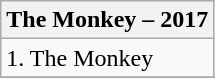<table class="wikitable">
<tr>
<th style text-align: center;"><strong>The Monkey</strong> – 2017</th>
</tr>
<tr>
<td>1. The Monkey</td>
</tr>
<tr>
</tr>
</table>
